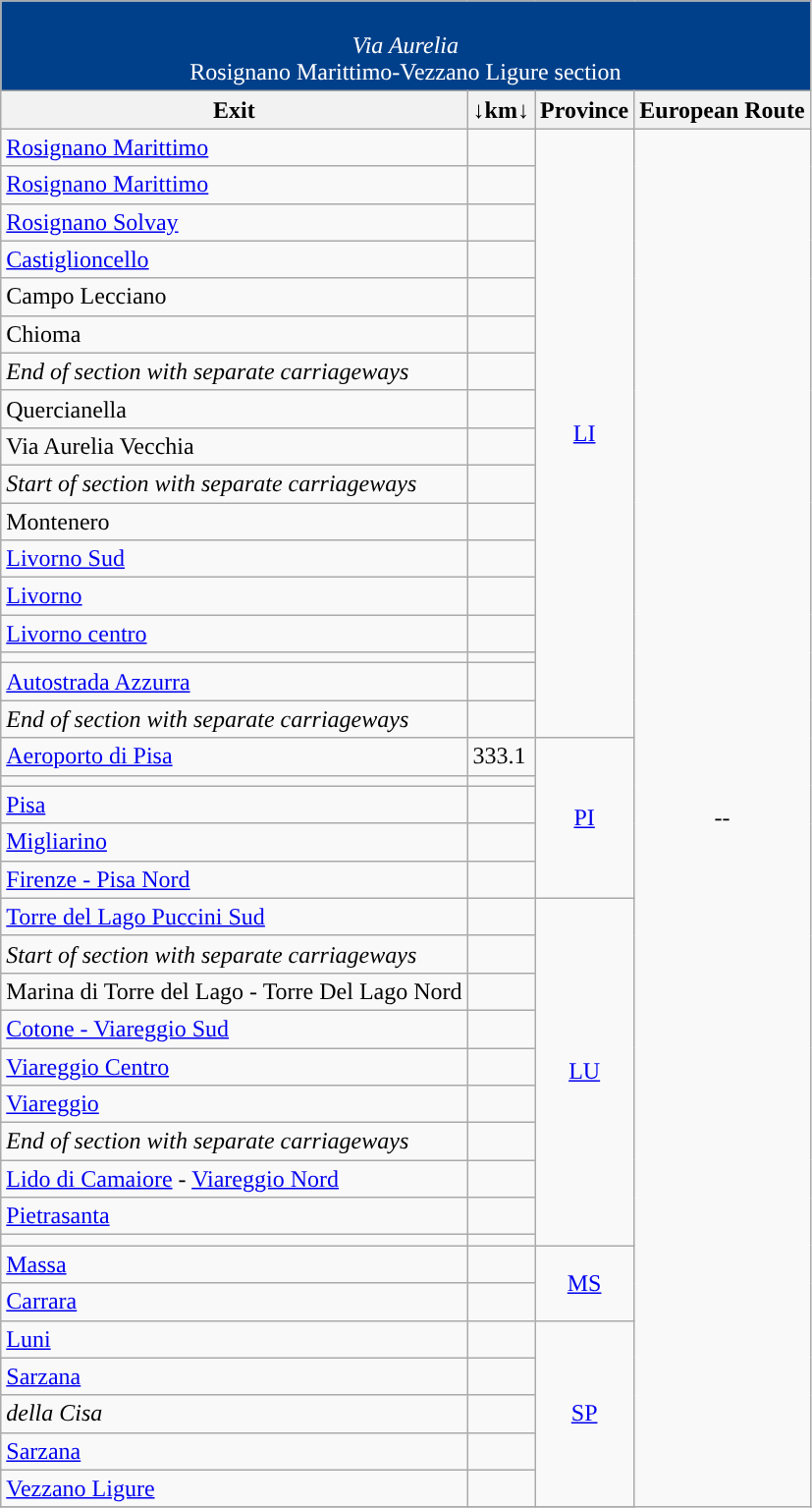<table class="wikitable">
<tr align="center" bgcolor="00408B" style="color: white;font-size:100%;">
<td colspan="6"><br><em>Via Aurelia</em><br>Rosignano Marittimo-Vezzano Ligure section</td>
</tr>
<tr>
<th style="text-align:center;"><strong>Exit</strong></th>
<th style="text-align:center;"><strong>↓km↓</strong></th>
<th align="center"><strong>Province</strong></th>
<th align="center"><strong>European Route</strong></th>
</tr>
<tr>
<td>  <a href='#'>Rosignano Marittimo</a></td>
<td></td>
<td rowspan="17" align="center"><a href='#'>LI</a></td>
<td rowspan="125" align="center">--</td>
</tr>
<tr>
<td> <a href='#'>Rosignano Marittimo</a></td>
<td></td>
</tr>
<tr>
<td> <a href='#'>Rosignano Solvay</a></td>
<td></td>
</tr>
<tr>
<td> <a href='#'>Castiglioncello</a></td>
<td></td>
</tr>
<tr>
<td> Campo Lecciano</td>
<td></td>
</tr>
<tr>
<td> Chioma</td>
<td></td>
</tr>
<tr>
<td> <em>End of section with separate carriageways</em></td>
<td></td>
</tr>
<tr>
<td> Quercianella</td>
<td></td>
</tr>
<tr>
<td> Via Aurelia Vecchia</td>
<td></td>
</tr>
<tr>
<td> <em>Start of section with separate carriageways</em></td>
<td></td>
</tr>
<tr>
<td> Montenero</td>
<td></td>
</tr>
<tr>
<td> <a href='#'>Livorno Sud</a></td>
<td></td>
</tr>
<tr>
<td> <a href='#'>Livorno</a></td>
<td></td>
</tr>
<tr>
<td> <a href='#'>Livorno centro</a></td>
<td></td>
</tr>
<tr>
<td>  </td>
<td></td>
</tr>
<tr>
<td>  <a href='#'>Autostrada Azzurra</a></td>
<td></td>
</tr>
<tr>
<td> <em>End of section with separate carriageways</em></td>
<td></td>
</tr>
<tr>
<td> <a href='#'>Aeroporto di Pisa</a></td>
<td {{convert>333.1</td>
<td rowspan="5" align="center"><a href='#'>PI</a></td>
</tr>
<tr>
<td>  </td>
<td></td>
</tr>
<tr>
<td> <a href='#'>Pisa</a></td>
<td></td>
</tr>
<tr>
<td> <a href='#'>Migliarino</a></td>
<td></td>
</tr>
<tr>
<td>  <a href='#'>Firenze - Pisa Nord</a></td>
<td></td>
</tr>
<tr>
<td> <a href='#'>Torre del Lago Puccini Sud</a></td>
<td></td>
<td rowspan="10" align="center"><a href='#'>LU</a></td>
</tr>
<tr>
<td> <em>Start of section with separate carriageways</em></td>
<td></td>
</tr>
<tr>
<td> Marina di Torre del Lago - Torre Del Lago Nord</td>
<td></td>
</tr>
<tr>
<td> <a href='#'>Cotone - Viareggio Sud</a></td>
<td></td>
</tr>
<tr>
<td> <a href='#'>Viareggio Centro</a></td>
<td></td>
</tr>
<tr>
<td>  <a href='#'>Viareggio</a></td>
<td></td>
</tr>
<tr>
<td> <em>End of section with separate carriageways</em></td>
<td></td>
</tr>
<tr>
<td> <a href='#'>Lido di Camaiore</a> - <a href='#'>Viareggio Nord</a></td>
<td></td>
</tr>
<tr>
<td> <a href='#'>Pietrasanta</a></td>
<td></td>
</tr>
<tr>
<td> </td>
<td></td>
</tr>
<tr>
<td> <a href='#'>Massa</a></td>
<td></td>
<td rowspan="2" align="center"><a href='#'>MS</a></td>
</tr>
<tr>
<td> <a href='#'>Carrara</a></td>
<td></td>
</tr>
<tr>
<td> <a href='#'>Luni</a></td>
<td></td>
<td rowspan="5" align="center"><a href='#'>SP</a></td>
</tr>
<tr>
<td> <a href='#'>Sarzana</a></td>
<td></td>
</tr>
<tr>
<td>  <em>della Cisa</em></td>
<td></td>
</tr>
<tr>
<td>  <a href='#'>Sarzana</a></td>
<td></td>
</tr>
<tr>
<td>  <a href='#'>Vezzano Ligure</a></td>
<td></td>
</tr>
<tr>
</tr>
</table>
